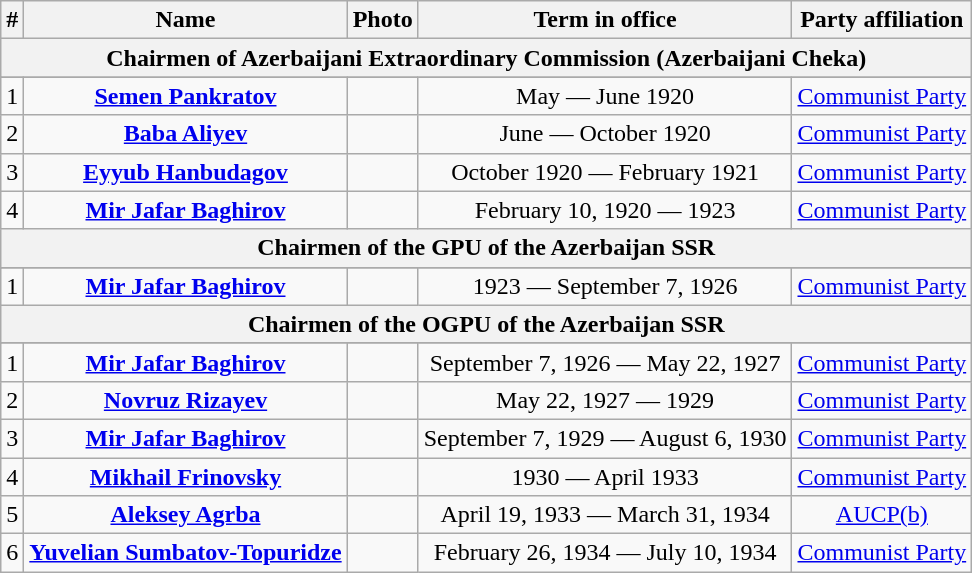<table class=wikitable style="text-align:center;">
<tr>
<th>#</th>
<th>Name</th>
<th>Photo</th>
<th>Term in office</th>
<th>Party affiliation</th>
</tr>
<tr>
<th colspan=8>Chairmen of Azerbaijani Extraordinary Commission (Azerbaijani Cheka)</th>
</tr>
<tr>
</tr>
<tr>
<td>1</td>
<td><strong><a href='#'>Semen Pankratov</a></strong></td>
<td></td>
<td>May — June 1920</td>
<td><a href='#'>Communist Party</a></td>
</tr>
<tr>
<td>2</td>
<td><strong><a href='#'>Baba Aliyev</a></strong></td>
<td></td>
<td>June — October 1920</td>
<td><a href='#'>Communist Party</a></td>
</tr>
<tr>
<td>3</td>
<td><strong><a href='#'>Eyyub Hanbudagov</a></strong></td>
<td></td>
<td>October 1920 — February 1921</td>
<td><a href='#'>Communist Party</a></td>
</tr>
<tr>
<td>4</td>
<td><strong><a href='#'>Mir Jafar Baghirov</a></strong></td>
<td></td>
<td>February 10, 1920 — 1923</td>
<td><a href='#'>Communist Party</a></td>
</tr>
<tr>
<th colspan=8>Chairmen of the GPU of the Azerbaijan SSR</th>
</tr>
<tr>
</tr>
<tr>
<td>1</td>
<td><strong><a href='#'>Mir Jafar Baghirov</a></strong></td>
<td></td>
<td>1923 — September 7, 1926</td>
<td><a href='#'>Communist Party</a></td>
</tr>
<tr>
<th colspan=8>Chairmen of the OGPU of the Azerbaijan SSR</th>
</tr>
<tr>
</tr>
<tr>
<td>1</td>
<td><strong><a href='#'>Mir Jafar Baghirov</a></strong></td>
<td></td>
<td>September 7, 1926 — May 22, 1927</td>
<td><a href='#'>Communist Party</a></td>
</tr>
<tr>
<td>2</td>
<td><strong><a href='#'>Novruz Rizayev</a></strong></td>
<td></td>
<td>May 22, 1927 — 1929</td>
<td><a href='#'>Communist Party</a></td>
</tr>
<tr>
<td>3</td>
<td><strong><a href='#'>Mir Jafar Baghirov</a></strong></td>
<td></td>
<td>September 7, 1929 — August 6, 1930</td>
<td><a href='#'>Communist Party</a></td>
</tr>
<tr>
<td>4</td>
<td><strong><a href='#'>Mikhail Frinovsky</a></strong></td>
<td></td>
<td>1930 — April 1933</td>
<td><a href='#'>Communist Party</a></td>
</tr>
<tr>
<td>5</td>
<td><strong><a href='#'>Aleksey Agrba</a></strong></td>
<td></td>
<td>April 19, 1933 — March 31, 1934</td>
<td><a href='#'>AUCP(b)</a></td>
</tr>
<tr>
<td>6</td>
<td><strong><a href='#'>Yuvelian Sumbatov-Topuridze</a></strong></td>
<td></td>
<td>February 26, 1934 — July 10, 1934</td>
<td><a href='#'>Communist Party</a></td>
</tr>
</table>
